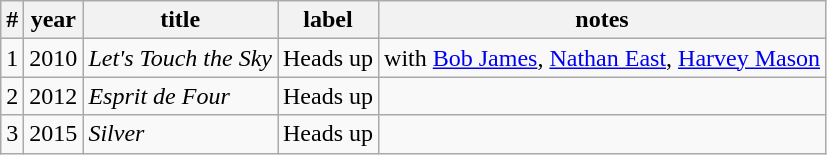<table class="wikitable">
<tr>
<th>#</th>
<th>year</th>
<th>title</th>
<th>label</th>
<th>notes</th>
</tr>
<tr>
<td>1</td>
<td>2010</td>
<td><em>Let's Touch the Sky</em></td>
<td>Heads up</td>
<td>with <a href='#'>Bob James</a>, <a href='#'>Nathan East</a>, <a href='#'>Harvey Mason</a></td>
</tr>
<tr>
<td>2</td>
<td>2012</td>
<td><em>Esprit de Four</em></td>
<td>Heads up</td>
<td></td>
</tr>
<tr>
<td>3</td>
<td>2015</td>
<td><em>Silver</em></td>
<td>Heads up</td>
<td></td>
</tr>
</table>
